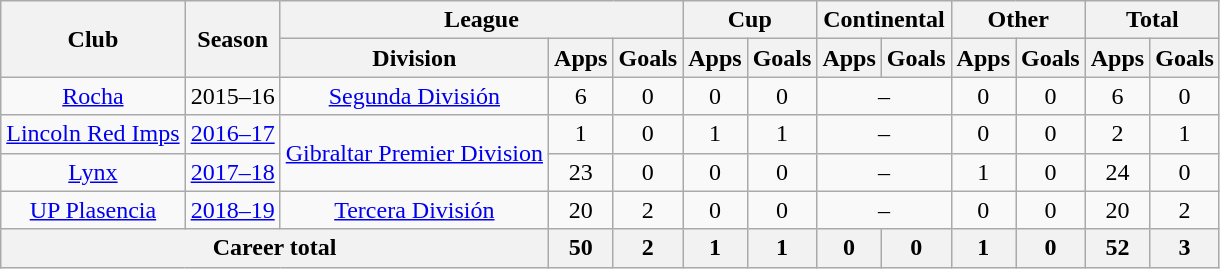<table class="wikitable" style="text-align: center">
<tr>
<th rowspan="2">Club</th>
<th rowspan="2">Season</th>
<th colspan="3">League</th>
<th colspan="2">Cup</th>
<th colspan="2">Continental</th>
<th colspan="2">Other</th>
<th colspan="2">Total</th>
</tr>
<tr>
<th>Division</th>
<th>Apps</th>
<th>Goals</th>
<th>Apps</th>
<th>Goals</th>
<th>Apps</th>
<th>Goals</th>
<th>Apps</th>
<th>Goals</th>
<th>Apps</th>
<th>Goals</th>
</tr>
<tr>
<td><a href='#'>Rocha</a></td>
<td>2015–16</td>
<td><a href='#'>Segunda División</a></td>
<td>6</td>
<td>0</td>
<td>0</td>
<td>0</td>
<td colspan="2">–</td>
<td>0</td>
<td>0</td>
<td>6</td>
<td>0</td>
</tr>
<tr>
<td><a href='#'>Lincoln Red Imps</a></td>
<td><a href='#'>2016–17</a></td>
<td rowspan="2"><a href='#'>Gibraltar Premier Division</a></td>
<td>1</td>
<td>0</td>
<td>1</td>
<td>1</td>
<td colspan="2">–</td>
<td>0</td>
<td>0</td>
<td>2</td>
<td>1</td>
</tr>
<tr>
<td><a href='#'>Lynx</a></td>
<td><a href='#'>2017–18</a></td>
<td>23</td>
<td>0</td>
<td>0</td>
<td>0</td>
<td colspan="2">–</td>
<td>1</td>
<td>0</td>
<td>24</td>
<td>0</td>
</tr>
<tr>
<td><a href='#'>UP Plasencia</a></td>
<td><a href='#'>2018–19</a></td>
<td><a href='#'>Tercera División</a></td>
<td>20</td>
<td>2</td>
<td>0</td>
<td>0</td>
<td colspan="2">–</td>
<td>0</td>
<td>0</td>
<td>20</td>
<td>2</td>
</tr>
<tr>
<th colspan="3"><strong>Career total</strong></th>
<th>50</th>
<th>2</th>
<th>1</th>
<th>1</th>
<th>0</th>
<th>0</th>
<th>1</th>
<th>0</th>
<th>52</th>
<th>3</th>
</tr>
</table>
